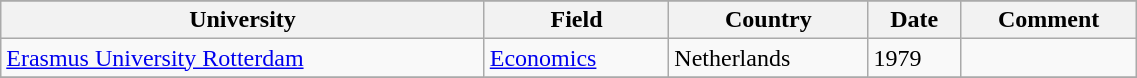<table class="wikitable" style="width:60%;">
<tr style="background:#ccf; text-align:center;">
</tr>
<tr>
<th>University</th>
<th>Field</th>
<th>Country</th>
<th>Date</th>
<th>Comment</th>
</tr>
<tr>
<td><a href='#'>Erasmus University Rotterdam</a></td>
<td><a href='#'>Economics</a></td>
<td>Netherlands</td>
<td>1979</td>
<td></td>
</tr>
<tr>
</tr>
</table>
